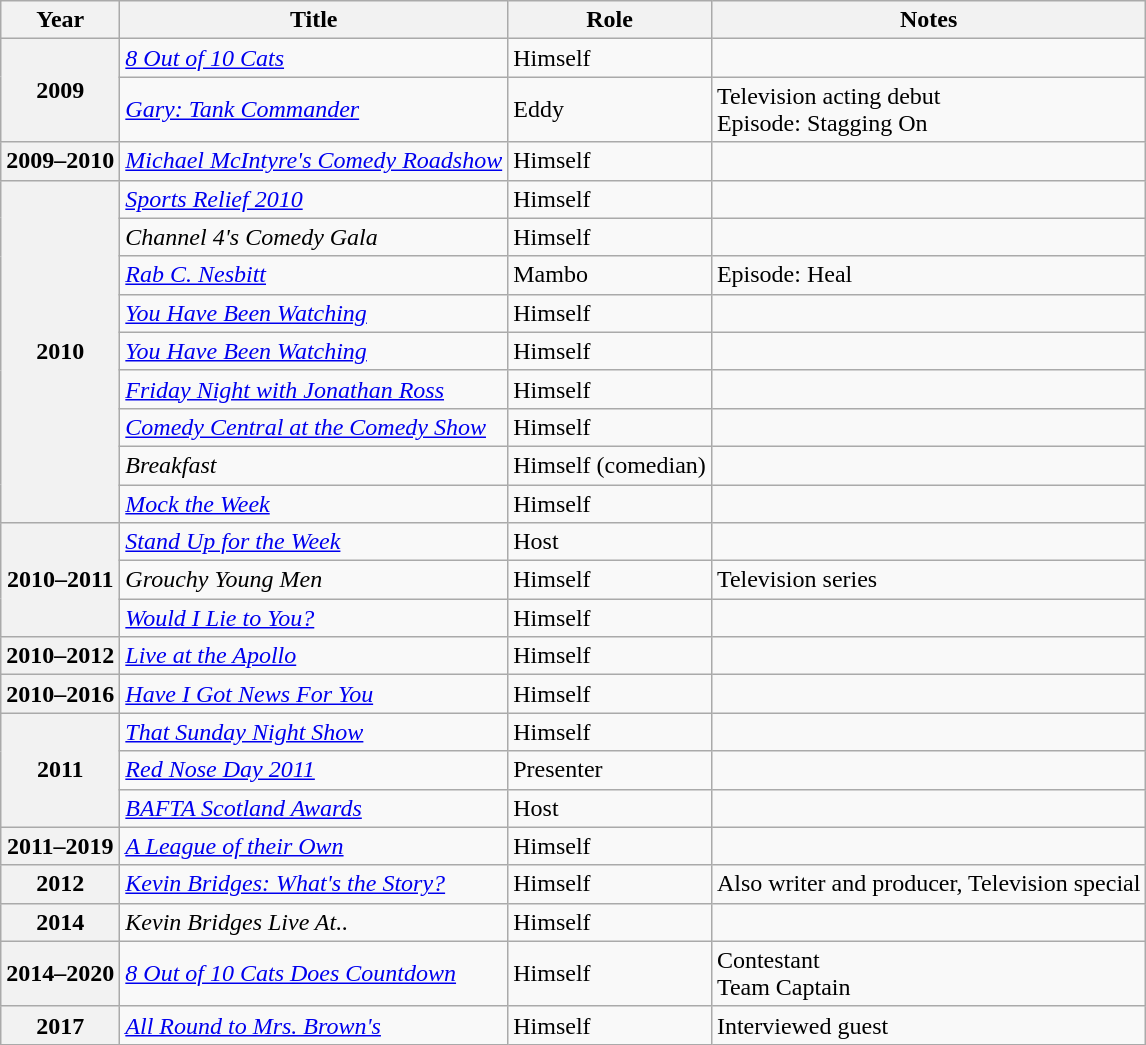<table class="wikitable sortable plainrowheaders">
<tr>
<th scope="col">Year</th>
<th scope="col">Title</th>
<th scope="col">Role</th>
<th scope="col" class="unsortable">Notes</th>
</tr>
<tr>
<th rowspan="2" scope="row" align="center">2009</th>
<td><em><a href='#'>8 Out of 10 Cats</a></em></td>
<td>Himself</td>
<td></td>
</tr>
<tr>
<td><em><a href='#'>Gary: Tank Commander</a></em></td>
<td>Eddy</td>
<td>Television acting debut <br> Episode: Stagging On</td>
</tr>
<tr>
<th scope="row" align="center">2009–2010</th>
<td><em><a href='#'>Michael McIntyre's Comedy Roadshow</a></em></td>
<td>Himself</td>
<td></td>
</tr>
<tr>
<th rowspan="9" scope="row" align="center">2010</th>
<td><em><a href='#'>Sports Relief 2010</a></em></td>
<td>Himself</td>
<td></td>
</tr>
<tr>
<td><em>Channel 4's Comedy Gala</em></td>
<td>Himself</td>
<td></td>
</tr>
<tr>
<td><em><a href='#'>Rab C. Nesbitt</a></em></td>
<td>Mambo</td>
<td>Episode: Heal</td>
</tr>
<tr>
<td><em><a href='#'>You Have Been Watching</a></em></td>
<td>Himself</td>
<td></td>
</tr>
<tr>
<td><em><a href='#'>You Have Been Watching</a></em></td>
<td>Himself</td>
<td></td>
</tr>
<tr>
<td><em><a href='#'>Friday Night with Jonathan Ross</a></em></td>
<td>Himself</td>
<td></td>
</tr>
<tr>
<td><em><a href='#'>Comedy Central at the Comedy Show</a></em></td>
<td>Himself</td>
<td></td>
</tr>
<tr>
<td><em>Breakfast</em></td>
<td>Himself (comedian)</td>
<td></td>
</tr>
<tr>
<td><em><a href='#'>Mock the Week</a></em></td>
<td>Himself</td>
<td></td>
</tr>
<tr>
<th rowspan="3" scope="row" align="center">2010–2011</th>
<td><em><a href='#'>Stand Up for the Week</a></em></td>
<td>Host</td>
<td></td>
</tr>
<tr>
<td><em>Grouchy Young Men</em></td>
<td>Himself</td>
<td>Television series</td>
</tr>
<tr>
<td><em><a href='#'>Would I Lie to You?</a></em></td>
<td>Himself</td>
<td></td>
</tr>
<tr>
<th scope="row" align="center">2010–2012</th>
<td><em><a href='#'>Live at the Apollo</a></em></td>
<td>Himself</td>
<td></td>
</tr>
<tr>
<th scope="row" align="center">2010–2016</th>
<td><em><a href='#'>Have I Got News For You</a></em></td>
<td>Himself</td>
<td></td>
</tr>
<tr>
<th rowspan="3" scope="row" align="center">2011</th>
<td><em><a href='#'>That Sunday Night Show</a></em></td>
<td>Himself</td>
<td></td>
</tr>
<tr>
<td><em><a href='#'>Red Nose Day 2011</a></em></td>
<td>Presenter</td>
<td></td>
</tr>
<tr>
<td><em><a href='#'>BAFTA Scotland Awards</a></em></td>
<td>Host</td>
<td></td>
</tr>
<tr>
<th scope="row" align="center">2011–2019</th>
<td><em><a href='#'>A League of their Own</a></em></td>
<td>Himself</td>
<td></td>
</tr>
<tr>
<th scope="row" align="center">2012</th>
<td><em><a href='#'>Kevin Bridges: What's the Story?</a></em></td>
<td>Himself</td>
<td>Also writer and producer, Television special</td>
</tr>
<tr>
<th scope="row" align="center">2014</th>
<td><em>Kevin Bridges Live At..</em></td>
<td>Himself</td>
<td></td>
</tr>
<tr>
<th scope="row" align="center">2014–2020</th>
<td><em><a href='#'>8 Out of 10 Cats Does Countdown</a></em></td>
<td>Himself</td>
<td>Contestant <br> Team Captain</td>
</tr>
<tr>
<th scope="row" align="center">2017</th>
<td><em><a href='#'>All Round to Mrs. Brown's</a></em></td>
<td>Himself</td>
<td>Interviewed guest</td>
</tr>
</table>
